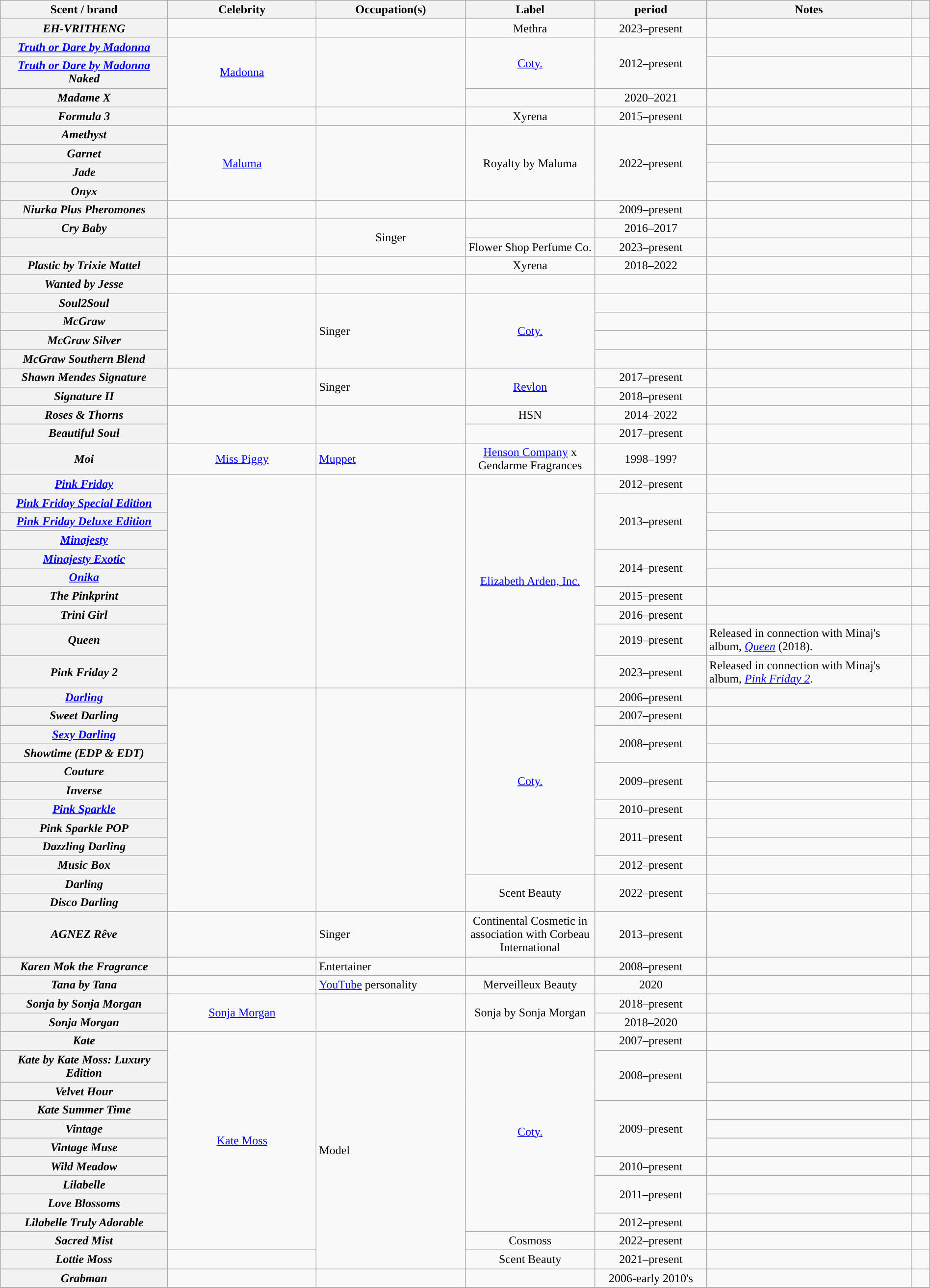<table class="wikitable sortable plainrowheaders" font-size:95%; style="text-align:center;" width="100%;">
<tr>
<th scope="col" width="18%">Scent / brand</th>
<th scope="col" width:"16%">Celebrity</th>
<th scope="col" width="16%">Occupation(s)</th>
<th scope="col" width="14%">Label</th>
<th scope="col" width="12%"> period</th>
<th scope="col" width="22%;" class="unsortable">Notes</th>
<th scope="col" width="2%;" class="unsortable"></th>
</tr>
<tr>
<th scope="row"><em>EH-VRITHENG</em></th>
<td></td>
<td></td>
<td>Methra</td>
<td>2023–present</td>
<td style="text-align:left;"></td>
<td></td>
</tr>
<tr>
<th scope="row"><em><a href='#'>Truth or Dare by Madonna</a></em></th>
<td rowspan="3"><a href='#'>Madonna</a></td>
<td rowspan="3"></td>
<td rowspan="2"><a href='#'>Coty.</a></td>
<td rowspan="2">2012–present</td>
<td style="text-align:left;"></td>
<td></td>
</tr>
<tr>
<th scope="row"><em><a href='#'>Truth or Dare by Madonna</a> Naked</em></th>
<td style="text-align:left;"></td>
<td></td>
</tr>
<tr>
<th scope="row"><em>Madame X</em></th>
<td></td>
<td>2020–2021</td>
<td style="text-align:left;"></td>
<td></td>
</tr>
<tr>
<th scope="row"><em>Formula 3</em></th>
<td></td>
<td></td>
<td>Xyrena</td>
<td>2015–present</td>
<td style="text-align:left;"></td>
<td></td>
</tr>
<tr>
<th scope="row"><em>Amethyst</em></th>
<td rowspan="4"><a href='#'>Maluma</a></td>
<td rowspan="4"></td>
<td rowspan="4">Royalty by Maluma</td>
<td rowspan="4">2022–present</td>
<td style="text-align:left;"></td>
<td></td>
</tr>
<tr>
<th scope="row"><em>Garnet</em></th>
<td style="text-align:left;"></td>
<td></td>
</tr>
<tr>
<th scope="row"><em>Jade</em></th>
<td style="text-align:left;"></td>
<td></td>
</tr>
<tr>
<th scope="row"><em>Onyx</em></th>
<td style="text-align:left;"></td>
<td></td>
</tr>
<tr>
<th scope="row"><em>Niurka Plus Pheromones</em></th>
<td></td>
<td></td>
<td></td>
<td>2009–present</td>
<td style="text-align:left;"></td>
<td></td>
</tr>
<tr>
<th scope="row"><em>Cry Baby</em></th>
<td rowspan="2"></td>
<td rowspan="2">Singer</td>
<td></td>
<td>2016–2017</td>
<td style="text-align:left;"></td>
<td></td>
</tr>
<tr>
<th scope="row"></th>
<td>Flower Shop Perfume Co.</td>
<td>2023–present</td>
<td style="text-align:left;"></td>
<td></td>
</tr>
<tr>
<th scope="row"><em>Plastic by Trixie Mattel</em></th>
<td></td>
<td></td>
<td>Xyrena</td>
<td>2018–2022</td>
<td style="text-align:left;"></td>
<td></td>
</tr>
<tr>
<th scope="row"><em>Wanted by Jesse</em></th>
<td></td>
<td></td>
<td></td>
<td></td>
<td style="text-align:left;"></td>
<td></td>
</tr>
<tr>
<th scope="row"><em>Soul2Soul</em></th>
<td rowspan="4"></td>
<td rowspan="4" style="text-align:left;">Singer</td>
<td rowspan="4"><a href='#'>Coty.</a></td>
<td></td>
<td style="text-align:left;"></td>
<td></td>
</tr>
<tr>
<th scope="row"><em>McGraw</em></th>
<td></td>
<td style="text-align:left;"></td>
<td></td>
</tr>
<tr>
<th scope="row"><em>McGraw Silver</em></th>
<td></td>
<td style="text-align:left;"></td>
<td></td>
</tr>
<tr>
<th scope="row"><em>McGraw Southern Blend</em></th>
<td></td>
<td style="text-align:left;"></td>
<td></td>
</tr>
<tr>
<th scope="row"><em>Shawn Mendes Signature</em></th>
<td rowspan="2"></td>
<td rowspan="2" style="text-align:left;">Singer</td>
<td rowspan="2"><a href='#'>Revlon</a></td>
<td>2017–present</td>
<td style="text-align:left;"></td>
<td></td>
</tr>
<tr>
<th scope="row"><em>Signature II</em></th>
<td>2018–present</td>
<td style="text-align:left;"></td>
<td></td>
</tr>
<tr>
<th scope="row"><em>Roses & Thorns</em></th>
<td rowspan="2"></td>
<td rowspan="2"></td>
<td>HSN</td>
<td>2014–2022</td>
<td style="text-align:left;"></td>
<td></td>
</tr>
<tr>
<th scope="row"><em>Beautiful Soul</em></th>
<td></td>
<td>2017–present</td>
<td style="text-align:left;"></td>
<td></td>
</tr>
<tr>
<th scope="row"><em>Moi</em></th>
<td><a href='#'>Miss Piggy</a></td>
<td style="text-align:left;"><a href='#'>Muppet</a></td>
<td><a href='#'>Henson Company</a> x Gendarme Fragrances</td>
<td>1998–199?</td>
<td style="text-align:left;"></td>
<td></td>
</tr>
<tr>
<th scope="row"><em><a href='#'>Pink Friday</a></em></th>
<td rowspan="10"></td>
<td rowspan="10"></td>
<td rowspan="10"><a href='#'>Elizabeth Arden, Inc.</a></td>
<td>2012–present</td>
<td style="text-align:left;"></td>
<td></td>
</tr>
<tr>
<th scope="row"><em><a href='#'>Pink Friday Special Edition</a></em></th>
<td rowspan="3">2013–present</td>
<td style="text-align:left;"></td>
<td></td>
</tr>
<tr>
<th scope="row"><em><a href='#'>Pink Friday Deluxe Edition</a></em></th>
<td style="text-align:left;"></td>
<td></td>
</tr>
<tr>
<th scope="row"><em><a href='#'>Minajesty</a></em></th>
<td style="text-align:left;"></td>
<td></td>
</tr>
<tr>
<th scope="row"><em><a href='#'>Minajesty Exotic</a></em></th>
<td rowspan="2">2014–present</td>
<td style="text-align:left;"></td>
<td></td>
</tr>
<tr>
<th scope="row"><em><a href='#'>Onika</a></em></th>
<td style="text-align:left;"></td>
<td></td>
</tr>
<tr>
<th scope="row"><em>The Pinkprint</em></th>
<td>2015–present</td>
<td style="text-align:left;"></td>
<td></td>
</tr>
<tr>
<th scope="row"><em>Trini Girl</em></th>
<td>2016–present</td>
<td style="text-align:left;"></td>
<td></td>
</tr>
<tr>
<th scope="row"><em>Queen</em></th>
<td>2019–present</td>
<td style="text-align:left;">Released in connection with Minaj's album, <em><a href='#'>Queen</a></em> (2018).</td>
<td></td>
</tr>
<tr>
<th scope="row"><em>Pink Friday 2</em></th>
<td>2023–present</td>
<td style="text-align:left;">Released in connection with Minaj's album, <em><a href='#'>Pink Friday 2</a></em>.</td>
<td></td>
</tr>
<tr>
<th scope="row"><em><a href='#'>Darling</a></em></th>
<td rowspan="12"></td>
<td rowspan="12"></td>
<td rowspan="10"><a href='#'>Coty.</a></td>
<td>2006–present</td>
<td style="text-align:left;"></td>
<td></td>
</tr>
<tr>
<th scope="row"><em>Sweet Darling</em></th>
<td>2007–present</td>
<td style="text-align:left;"></td>
<td></td>
</tr>
<tr>
<th scope="row"><em><a href='#'>Sexy Darling</a></em></th>
<td rowspan="2">2008–present</td>
<td style="text-align:left;"></td>
<td></td>
</tr>
<tr>
<th scope="row"><em>Showtime (EDP & EDT)</em></th>
<td style="text-align:left;"></td>
<td></td>
</tr>
<tr>
<th scope="row"><em>Couture</em></th>
<td rowspan="2">2009–present</td>
<td style="text-align:left;"></td>
<td></td>
</tr>
<tr>
<th scope="row"><em>Inverse</em></th>
<td style="text-align:left;"></td>
<td></td>
</tr>
<tr>
<th scope="row"><em><a href='#'>Pink Sparkle</a></em></th>
<td>2010–present</td>
<td style="text-align:left;"></td>
<td></td>
</tr>
<tr>
<th scope="row"><em>Pink Sparkle POP</em></th>
<td rowspan="2">2011–present</td>
<td style="text-align:left;"></td>
<td></td>
</tr>
<tr>
<th scope="row"><em>Dazzling Darling</em></th>
<td style="text-align:left;"></td>
<td></td>
</tr>
<tr>
<th scope="row"><em>Music Box</em></th>
<td>2012–present</td>
<td style="text-align:left;"></td>
<td></td>
</tr>
<tr>
<th scope="row"><em>Darling</em></th>
<td rowspan="2">Scent Beauty</td>
<td rowspan="2">2022–present</td>
<td style="text-align:left;"></td>
<td></td>
</tr>
<tr>
<th scope="row"><em>Disco Darling</em></th>
<td style="text-align:left;"></td>
<td></td>
</tr>
<tr>
<th scope="row"><em>AGNEZ Rêve</em></th>
<td></td>
<td style="text-align:left;">Singer</td>
<td>Continental Cosmetic in association with Corbeau International</td>
<td>2013–present</td>
<td style="text-align:left;"></td>
<td></td>
</tr>
<tr>
<th scope="row"><em>Karen Mok the Fragrance</em></th>
<td></td>
<td style="text-align:left;">Entertainer</td>
<td></td>
<td>2008–present</td>
<td style="text-align:left;"></td>
<td></td>
</tr>
<tr>
<th scope="row"><em>Tana by Tana</em></th>
<td></td>
<td style="text-align:left;"><a href='#'>YouTube</a> personality</td>
<td>Merveilleux Beauty</td>
<td>2020</td>
<td style="text-align:left;"></td>
<td></td>
</tr>
<tr>
<th scope="row"><em>Sonja by Sonja Morgan</em></th>
<td rowspan="2"><a href='#'>Sonja Morgan</a></td>
<td rowspan="2"></td>
<td rowspan="2">Sonja by Sonja Morgan</td>
<td>2018–present</td>
<td style="text-align:left;"></td>
<td></td>
</tr>
<tr>
<th scope="row"><em>Sonja Morgan</em></th>
<td>2018–2020</td>
<td style="text-align:left;"></td>
<td></td>
</tr>
<tr>
<th scope="row"><em>Kate</em></th>
<td rowspan="11"><a href='#'>Kate Moss</a></td>
<td rowspan="12" style="text-align:left;">Model</td>
<td rowspan="10"><a href='#'>Coty.</a></td>
<td>2007–present</td>
<td style="text-align:left;"></td>
<td></td>
</tr>
<tr>
<th scope="row"><em>Kate by Kate Moss: Luxury Edition</em></th>
<td rowspan="2">2008–present</td>
<td style="text-align:left;"></td>
<td></td>
</tr>
<tr>
<th scope="row"><em>Velvet Hour</em></th>
<td style="text-align:left;"></td>
<td></td>
</tr>
<tr>
<th scope="row"><em>Kate Summer Time</em></th>
<td rowspan="3">2009–present</td>
<td style="text-align:left;"></td>
<td></td>
</tr>
<tr>
<th scope="row"><em>Vintage</em></th>
<td style="text-align:left;"></td>
<td></td>
</tr>
<tr>
<th scope="row"><em>Vintage Muse</em></th>
<td style="text-align:left;"></td>
<td></td>
</tr>
<tr>
<th scope="row"><em>Wild Meadow</em></th>
<td>2010–present</td>
<td style="text-align:left;"></td>
<td></td>
</tr>
<tr>
<th scope="row"><em>Lilabelle</em></th>
<td rowspan="2">2011–present</td>
<td style="text-align:left;"></td>
<td></td>
</tr>
<tr>
<th scope="row"><em>Love Blossoms</em></th>
<td style="text-align:left;"></td>
<td></td>
</tr>
<tr>
<th scope="row"><em>Lilabelle Truly Adorable</em></th>
<td>2012–present</td>
<td style="text-align:left;"></td>
<td></td>
</tr>
<tr>
<th scope="row"><em>Sacred Mist</em></th>
<td rowspan="1">Cosmoss</td>
<td rowspan="1">2022–present</td>
<td style="text-align:left;"></td>
<td></td>
</tr>
<tr>
<th scope="row"><em>Lottie Moss</em></th>
<td></td>
<td>Scent Beauty</td>
<td>2021–present</td>
<td style="text-align:left;"></td>
<td></td>
</tr>
<tr>
<th scope="row"><em>Grabman</em></th>
<td></td>
<td></td>
<td></td>
<td>2006-early 2010's</td>
<td style="text-align:left;"></td>
<td></td>
</tr>
<tr>
</tr>
</table>
